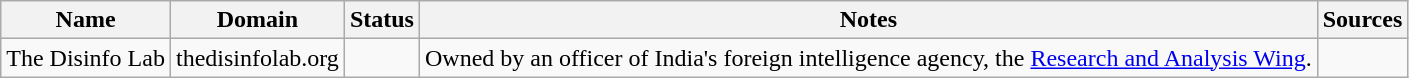<table class="wikitable sortable mw-collapsible mw-collapsed">
<tr>
<th>Name</th>
<th>Domain</th>
<th>Status</th>
<th class="sortable">Notes</th>
<th class="unsortable">Sources</th>
</tr>
<tr>
<td>The Disinfo Lab</td>
<td>thedisinfolab.org</td>
<td></td>
<td>Owned by an officer of India's foreign intelligence agency, the <a href='#'>Research and Analysis Wing</a>.</td>
<td></td>
</tr>
</table>
